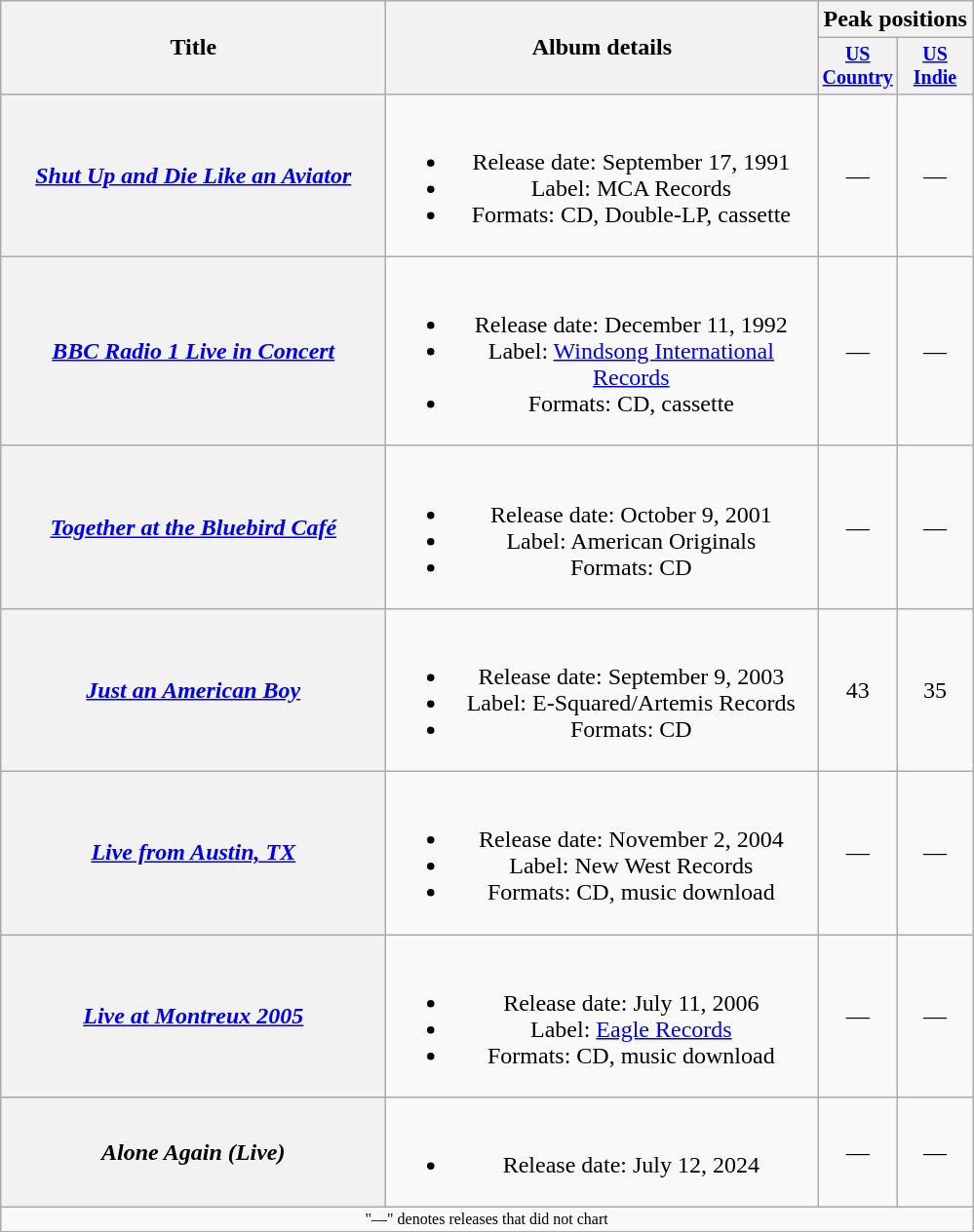<table class="wikitable plainrowheaders" style="text-align:center;">
<tr>
<th rowspan="2" style="width:16em;">Title</th>
<th rowspan="2" style="width:18em;">Album details</th>
<th colspan="2">Peak positions</th>
</tr>
<tr style="font-size:smaller;">
<th width="45"><a href='#'>US Country</a><br></th>
<th width="45"><a href='#'>US Indie</a><br></th>
</tr>
<tr>
<th scope="row"><em><a href='#'>Shut Up and Die Like an Aviator</a></em></th>
<td><br><ul><li>Release date: September 17, 1991</li><li>Label: MCA Records</li><li>Formats: CD, Double-LP, cassette</li></ul></td>
<td>—</td>
<td>—</td>
</tr>
<tr>
<th scope="row"><em><a href='#'>BBC Radio 1 Live in Concert</a></em></th>
<td><br><ul><li>Release date: December 11, 1992</li><li>Label: <a href='#'>Windsong International Records</a></li><li>Formats: CD, cassette</li></ul></td>
<td>—</td>
<td>—</td>
</tr>
<tr>
<th scope="row"><em><a href='#'>Together at the Bluebird Café</a></em><br></th>
<td><br><ul><li>Release date: October 9, 2001</li><li>Label: American Originals</li><li>Formats: CD</li></ul></td>
<td>—</td>
<td>—</td>
</tr>
<tr>
<th scope="row"><em><a href='#'>Just an American Boy</a></em></th>
<td><br><ul><li>Release date: September 9, 2003</li><li>Label: E-Squared/Artemis Records</li><li>Formats: CD</li></ul></td>
<td>43</td>
<td>35</td>
</tr>
<tr>
<th scope="row"><em><a href='#'>Live from Austin, TX</a></em></th>
<td><br><ul><li>Release date: November 2, 2004</li><li>Label: New West Records</li><li>Formats: CD, music download</li></ul></td>
<td>—</td>
<td>—</td>
</tr>
<tr>
<th scope="row"><em><a href='#'>Live at Montreux 2005</a></em></th>
<td><br><ul><li>Release date: July 11, 2006</li><li>Label: <a href='#'>Eagle Records</a></li><li>Formats: CD, music download</li></ul></td>
<td>—</td>
<td>—</td>
</tr>
<tr>
<th scope="row"><em>Alone Again (Live)</em></th>
<td><br><ul><li>Release date: July 12, 2024</li></ul></td>
<td>—</td>
<td>—</td>
</tr>
<tr>
<td colspan="10" style="font-size:8pt">"—" denotes releases that did not chart</td>
</tr>
<tr>
</tr>
</table>
